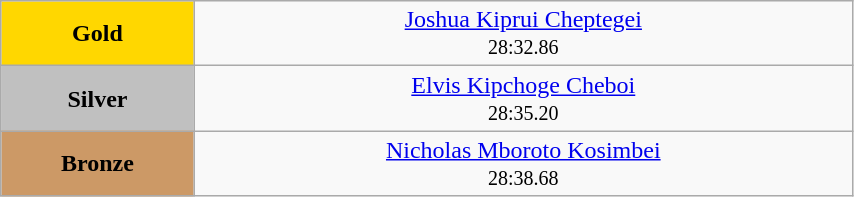<table class="wikitable" style=" text-align:center; " width="45%">
<tr>
<td style="background:gold"><strong>Gold</strong></td>
<td><a href='#'>Joshua Kiprui Cheptegei</a><br><small> 28:32.86</small></td>
</tr>
<tr>
<td style="background:silver"><strong>Silver</strong></td>
<td><a href='#'>Elvis Kipchoge Cheboi</a><br><small> 28:35.20</small></td>
</tr>
<tr>
<td style="background:#cc9966"><strong>Bronze</strong></td>
<td><a href='#'>Nicholas Mboroto Kosimbei</a><br><small>  28:38.68</small></td>
</tr>
</table>
